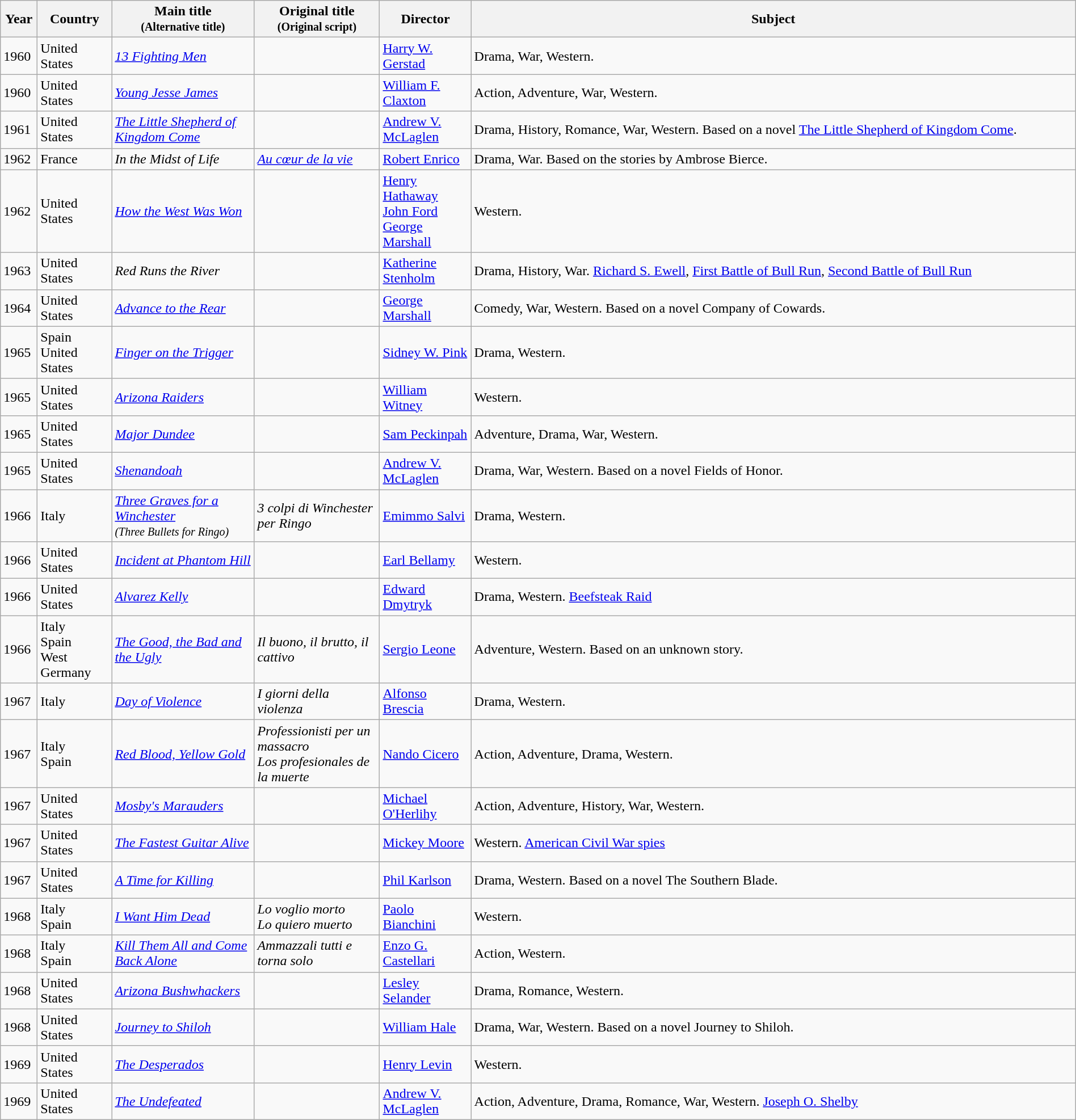<table class="wikitable sortable" style="width:100%;">
<tr>
<th>Year</th>
<th width= 80>Country</th>
<th class="unsortable" style="width:160px;">Main title<br><small>(Alternative title)</small></th>
<th class="unsortable" style="width:140px;">Original title<br><small>(Original script)</small></th>
<th width=100>Director</th>
<th class="unsortable">Subject</th>
</tr>
<tr>
<td>1960</td>
<td>United States</td>
<td><em><a href='#'>13 Fighting Men</a></em></td>
<td></td>
<td><a href='#'>Harry W. Gerstad</a></td>
<td>Drama, War, Western.</td>
</tr>
<tr>
<td>1960</td>
<td>United States</td>
<td><em><a href='#'>Young Jesse James</a></em></td>
<td></td>
<td><a href='#'>William F. Claxton</a></td>
<td>Action, Adventure, War, Western.</td>
</tr>
<tr>
<td>1961</td>
<td>United States</td>
<td><em><a href='#'>The Little Shepherd of Kingdom Come</a></em></td>
<td></td>
<td><a href='#'>Andrew V. McLaglen</a></td>
<td>Drama, History, Romance, War, Western. Based on a novel <a href='#'>The Little Shepherd of Kingdom Come</a>.</td>
</tr>
<tr>
<td>1962</td>
<td>France</td>
<td><em>In the Midst of Life</em></td>
<td><em><a href='#'>Au cœur de la vie</a></em></td>
<td><a href='#'>Robert Enrico</a></td>
<td>Drama, War. Based on the stories by Ambrose Bierce.</td>
</tr>
<tr>
<td>1962</td>
<td>United States</td>
<td><em><a href='#'>How the West Was Won</a></em></td>
<td></td>
<td><a href='#'>Henry Hathaway</a><br><a href='#'>John Ford</a><br><a href='#'>George Marshall</a></td>
<td>Western.</td>
</tr>
<tr>
<td>1963</td>
<td>United States</td>
<td><em>Red Runs the River</em></td>
<td></td>
<td><a href='#'>Katherine Stenholm</a></td>
<td>Drama, History, War. <a href='#'>Richard S. Ewell</a>, <a href='#'>First Battle of Bull Run</a>, <a href='#'>Second Battle of Bull Run</a></td>
</tr>
<tr>
<td>1964</td>
<td>United States</td>
<td><em><a href='#'>Advance to the Rear</a></em></td>
<td></td>
<td><a href='#'>George Marshall</a></td>
<td>Comedy, War, Western. Based on a novel Company of Cowards.</td>
</tr>
<tr>
<td>1965</td>
<td>Spain<br>United States</td>
<td><em><a href='#'>Finger on the Trigger</a></em></td>
<td></td>
<td><a href='#'>Sidney W. Pink</a></td>
<td>Drama, Western.</td>
</tr>
<tr>
<td>1965</td>
<td>United States</td>
<td><em><a href='#'>Arizona Raiders</a></em></td>
<td></td>
<td><a href='#'>William Witney</a></td>
<td>Western.</td>
</tr>
<tr>
<td>1965</td>
<td>United States</td>
<td><em><a href='#'>Major Dundee</a></em></td>
<td></td>
<td><a href='#'>Sam Peckinpah</a></td>
<td>Adventure, Drama, War, Western.</td>
</tr>
<tr>
<td>1965</td>
<td>United States</td>
<td><em><a href='#'>Shenandoah</a></em></td>
<td></td>
<td><a href='#'>Andrew V. McLaglen</a></td>
<td>Drama, War, Western. Based on a novel Fields of Honor.</td>
</tr>
<tr>
<td>1966</td>
<td>Italy</td>
<td><em><a href='#'>Three Graves for a Winchester</a></em><br><small><em>(Three Bullets for Ringo)</em></small></td>
<td><em>3 colpi di Winchester per Ringo</em></td>
<td><a href='#'>Emimmo Salvi</a></td>
<td>Drama, Western.</td>
</tr>
<tr>
<td>1966</td>
<td>United States</td>
<td><em><a href='#'>Incident at Phantom Hill</a></em></td>
<td></td>
<td><a href='#'>Earl Bellamy</a></td>
<td>Western.</td>
</tr>
<tr>
<td>1966</td>
<td>United States</td>
<td><em><a href='#'>Alvarez Kelly</a></em></td>
<td></td>
<td><a href='#'>Edward Dmytryk</a></td>
<td>Drama, Western. <a href='#'>Beefsteak Raid</a></td>
</tr>
<tr>
<td>1966</td>
<td>Italy<br>Spain<br>West Germany</td>
<td><em><a href='#'>The Good, the Bad and the Ugly</a></em></td>
<td><em>Il buono, il brutto, il cattivo</em></td>
<td><a href='#'>Sergio Leone</a></td>
<td>Adventure, Western. Based on an unknown story.</td>
</tr>
<tr>
<td>1967</td>
<td>Italy</td>
<td><em><a href='#'>Day of Violence</a></em></td>
<td><em>I giorni della violenza</em></td>
<td><a href='#'>Alfonso Brescia</a></td>
<td>Drama, Western.</td>
</tr>
<tr>
<td>1967</td>
<td>Italy<br>Spain</td>
<td><em><a href='#'>Red Blood, Yellow Gold</a></em></td>
<td><em>Professionisti per un massacro</em><br><em>Los profesionales de la muerte</em></td>
<td><a href='#'>Nando Cicero</a></td>
<td>Action, Adventure, Drama, Western.</td>
</tr>
<tr>
<td>1967</td>
<td>United States</td>
<td><em><a href='#'>Mosby's Marauders</a></em></td>
<td></td>
<td><a href='#'>Michael O'Herlihy</a></td>
<td>Action, Adventure, History, War, Western.</td>
</tr>
<tr>
<td>1967</td>
<td>United States</td>
<td><em><a href='#'>The Fastest Guitar Alive</a></em></td>
<td></td>
<td><a href='#'>Mickey Moore</a></td>
<td>Western. <a href='#'>American Civil War spies</a></td>
</tr>
<tr>
<td>1967</td>
<td>United States</td>
<td><em><a href='#'>A Time for Killing</a></em></td>
<td></td>
<td><a href='#'>Phil Karlson</a></td>
<td>Drama, Western. Based on a novel The Southern Blade.</td>
</tr>
<tr>
<td>1968</td>
<td>Italy<br>Spain</td>
<td><em><a href='#'>I Want Him Dead</a></em></td>
<td><em>Lo voglio morto</em><br><em>Lo quiero muerto</em></td>
<td><a href='#'>Paolo Bianchini</a></td>
<td>Western.</td>
</tr>
<tr>
<td>1968</td>
<td>Italy<br>Spain</td>
<td><em><a href='#'>Kill Them All and Come Back Alone</a></em></td>
<td><em>Ammazzali tutti e torna solo</em></td>
<td><a href='#'>Enzo G. Castellari</a></td>
<td>Action, Western.</td>
</tr>
<tr>
<td>1968</td>
<td>United States</td>
<td><em><a href='#'>Arizona Bushwhackers</a></em></td>
<td></td>
<td><a href='#'>Lesley Selander</a></td>
<td>Drama, Romance, Western.</td>
</tr>
<tr>
<td>1968</td>
<td>United States</td>
<td><em><a href='#'>Journey to Shiloh</a></em></td>
<td></td>
<td><a href='#'>William Hale</a></td>
<td>Drama, War, Western. Based on a novel Journey to Shiloh.</td>
</tr>
<tr>
<td>1969</td>
<td>United States</td>
<td><em><a href='#'>The Desperados</a></em></td>
<td></td>
<td><a href='#'>Henry Levin</a></td>
<td>Western.</td>
</tr>
<tr>
<td>1969</td>
<td>United States</td>
<td><em><a href='#'>The Undefeated</a></em></td>
<td></td>
<td><a href='#'>Andrew V. McLaglen</a></td>
<td>Action, Adventure, Drama, Romance, War, Western. <a href='#'>Joseph O. Shelby</a></td>
</tr>
</table>
